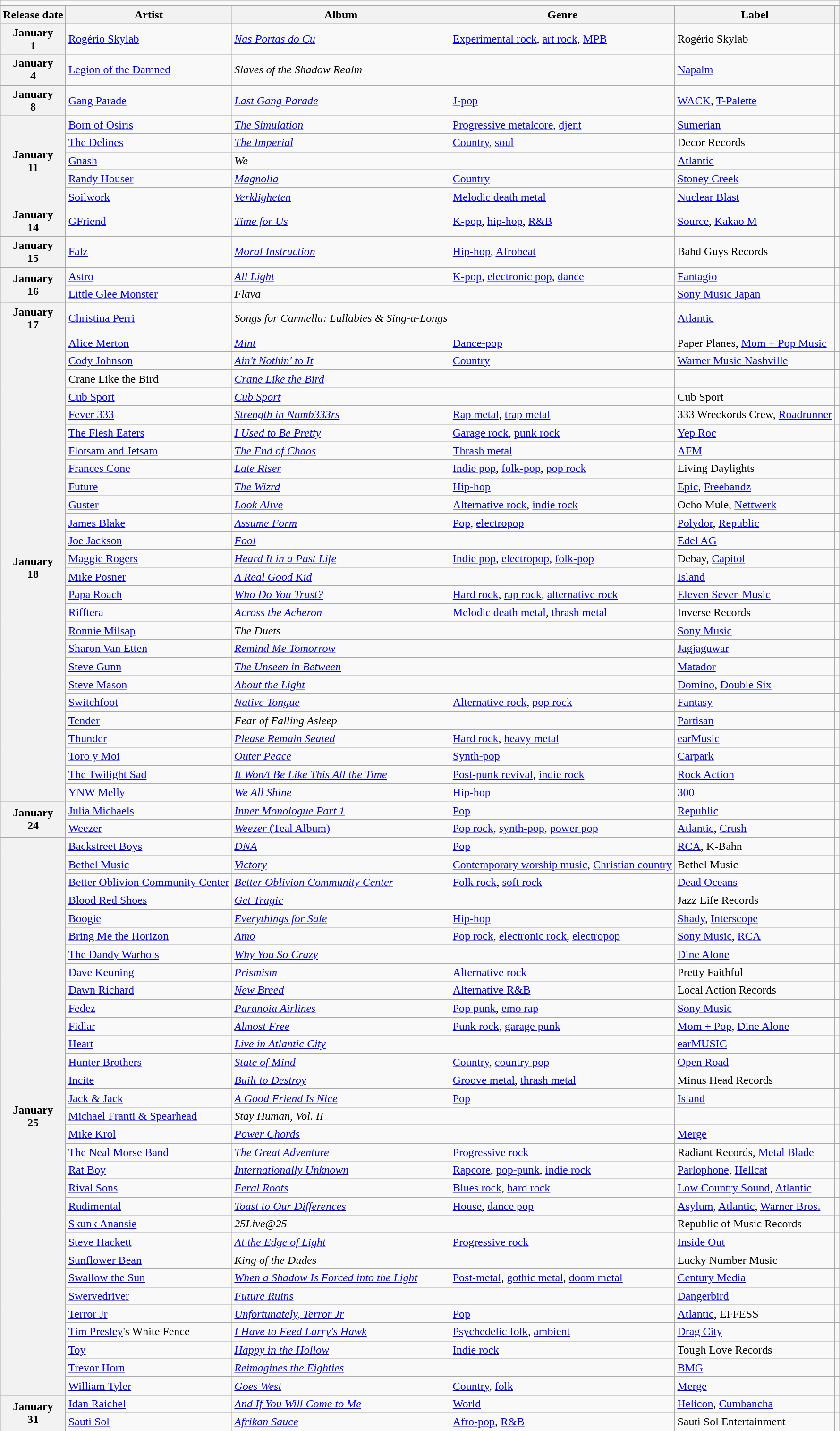<table class="wikitable plainrowheaders">
<tr>
<td colspan="6" style="text-align:center;"></td>
</tr>
<tr>
<th scope="col">Release date</th>
<th scope="col">Artist</th>
<th scope="col">Album</th>
<th scope="col">Genre</th>
<th scope="col">Label</th>
<th scope="col"></th>
</tr>
<tr>
<th scope="row" style="text-align:center;">January<br>1</th>
<td><a href='#'>Rogério Skylab</a></td>
<td><em><a href='#'>Nas Portas do Cu</a></em></td>
<td><a href='#'>Experimental rock</a>, <a href='#'>art rock</a>, <a href='#'>MPB</a></td>
<td>Rogério Skylab</td>
<td></td>
</tr>
<tr>
<th scope="row" style="text-align:center;">January<br>4</th>
<td><a href='#'>Legion of the Damned</a></td>
<td><em>Slaves of the Shadow Realm</em></td>
<td></td>
<td><a href='#'>Napalm</a></td>
<td></td>
</tr>
<tr>
<th scope="row" style="text-align:center;">January<br>8</th>
<td><a href='#'>Gang Parade</a></td>
<td><em><a href='#'>Last Gang Parade</a></em></td>
<td><a href='#'>J-pop</a></td>
<td><a href='#'>WACK</a>, <a href='#'>T-Palette</a></td>
<td></td>
</tr>
<tr>
<th scope="row" rowspan="5" style="text-align:center;">January<br>11</th>
<td><a href='#'>Born of Osiris</a></td>
<td><em><a href='#'>The Simulation</a></em></td>
<td><a href='#'>Progressive metalcore</a>, <a href='#'>djent</a></td>
<td><a href='#'>Sumerian</a></td>
<td></td>
</tr>
<tr>
<td><a href='#'>The Delines</a></td>
<td><em><a href='#'>The Imperial</a></em></td>
<td><a href='#'>Country</a>, <a href='#'>soul</a></td>
<td>Decor Records</td>
<td></td>
</tr>
<tr>
<td><a href='#'>Gnash</a></td>
<td><em>We</em></td>
<td></td>
<td><a href='#'>Atlantic</a></td>
<td></td>
</tr>
<tr>
<td><a href='#'>Randy Houser</a></td>
<td><em><a href='#'>Magnolia</a></em></td>
<td><a href='#'>Country</a></td>
<td><a href='#'>Stoney Creek</a></td>
<td></td>
</tr>
<tr>
<td><a href='#'>Soilwork</a></td>
<td><em><a href='#'>Verkligheten</a></em></td>
<td><a href='#'>Melodic death metal</a></td>
<td><a href='#'>Nuclear Blast</a></td>
<td></td>
</tr>
<tr>
<th scope="row" style="text-align:center;">January<br>14</th>
<td><a href='#'>GFriend</a></td>
<td><em><a href='#'>Time for Us</a></em></td>
<td><a href='#'>K-pop</a>, <a href='#'>hip-hop</a>, <a href='#'>R&B</a></td>
<td><a href='#'>Source</a>, <a href='#'>Kakao M</a></td>
<td></td>
</tr>
<tr>
<th scope="row" style="text-align:center;">January<br>15</th>
<td><a href='#'>Falz</a></td>
<td><em><a href='#'>Moral Instruction</a></em></td>
<td><a href='#'>Hip-hop</a>, <a href='#'>Afrobeat</a></td>
<td>Bahd Guys Records</td>
<td></td>
</tr>
<tr>
<th scope="row" rowspan="2" style="text-align:center;">January<br>16</th>
<td><a href='#'>Astro</a></td>
<td><em><a href='#'>All Light</a></em></td>
<td><a href='#'>K-pop</a>, <a href='#'>electronic pop</a>, <a href='#'>dance</a></td>
<td><a href='#'>Fantagio</a></td>
<td></td>
</tr>
<tr>
<td><a href='#'>Little Glee Monster</a></td>
<td><em>Flava</em></td>
<td></td>
<td><a href='#'>Sony Music Japan</a></td>
<td></td>
</tr>
<tr>
<th scope="row" style="text-align:center;">January<br>17</th>
<td><a href='#'>Christina Perri</a></td>
<td><em>Songs for Carmella: Lullabies & Sing-a-Longs</em></td>
<td></td>
<td><a href='#'>Atlantic</a></td>
<td></td>
</tr>
<tr>
<th scope="row" rowspan="26" style="text-align:center;">January<br>18</th>
<td><a href='#'>Alice Merton</a></td>
<td><em><a href='#'>Mint</a></em></td>
<td><a href='#'>Dance-pop</a></td>
<td>Paper Planes, <a href='#'>Mom + Pop Music</a></td>
<td></td>
</tr>
<tr>
<td><a href='#'>Cody Johnson</a></td>
<td><em><a href='#'>Ain't Nothin' to It</a></em></td>
<td><a href='#'>Country</a></td>
<td><a href='#'>Warner Music Nashville</a></td>
<td></td>
</tr>
<tr>
<td>Crane Like the Bird</td>
<td><em><a href='#'>Crane Like the Bird</a></em></td>
<td></td>
<td></td>
<td></td>
</tr>
<tr>
<td><a href='#'>Cub Sport</a></td>
<td><em><a href='#'>Cub Sport</a></em></td>
<td></td>
<td>Cub Sport</td>
<td></td>
</tr>
<tr>
<td><a href='#'>Fever 333</a></td>
<td><em><a href='#'>Strength in Numb333rs</a></em></td>
<td><a href='#'>Rap metal</a>, <a href='#'>trap metal</a></td>
<td>333 Wreckords Crew, <a href='#'>Roadrunner</a></td>
<td></td>
</tr>
<tr>
<td><a href='#'>The Flesh Eaters</a></td>
<td><em><a href='#'>I Used to Be Pretty</a></em></td>
<td><a href='#'>Garage rock</a>, <a href='#'>punk rock</a></td>
<td><a href='#'>Yep Roc</a></td>
<td></td>
</tr>
<tr>
<td><a href='#'>Flotsam and Jetsam</a></td>
<td><em><a href='#'>The End of Chaos</a></em></td>
<td><a href='#'>Thrash metal</a></td>
<td><a href='#'>AFM</a></td>
<td></td>
</tr>
<tr>
<td><a href='#'>Frances Cone</a></td>
<td><em><a href='#'>Late Riser</a></em></td>
<td><a href='#'>Indie pop</a>, <a href='#'>folk-pop</a>, <a href='#'>pop rock</a></td>
<td>Living Daylights</td>
<td></td>
</tr>
<tr>
<td><a href='#'>Future</a></td>
<td><em><a href='#'>The Wizrd</a></em></td>
<td><a href='#'>Hip-hop</a></td>
<td><a href='#'>Epic</a>, <a href='#'>Freebandz</a></td>
<td></td>
</tr>
<tr>
<td><a href='#'>Guster</a></td>
<td><em><a href='#'>Look Alive</a></em></td>
<td><a href='#'>Alternative rock</a>, <a href='#'>indie rock</a></td>
<td>Ocho Mule, <a href='#'>Nettwerk</a></td>
<td></td>
</tr>
<tr>
<td><a href='#'>James Blake</a></td>
<td><em><a href='#'>Assume Form</a></em></td>
<td><a href='#'>Pop</a>, <a href='#'>electropop</a></td>
<td><a href='#'>Polydor</a>, <a href='#'>Republic</a></td>
<td></td>
</tr>
<tr>
<td><a href='#'>Joe Jackson</a></td>
<td><em><a href='#'>Fool</a></em></td>
<td></td>
<td><a href='#'>Edel AG</a></td>
<td></td>
</tr>
<tr>
<td><a href='#'>Maggie Rogers</a></td>
<td><em><a href='#'>Heard It in a Past Life</a></em></td>
<td><a href='#'>Indie pop</a>, <a href='#'>electropop</a>, <a href='#'>folk-pop</a></td>
<td>Debay, <a href='#'>Capitol</a></td>
<td></td>
</tr>
<tr>
<td><a href='#'>Mike Posner</a></td>
<td><em><a href='#'>A Real Good Kid</a></em></td>
<td></td>
<td><a href='#'>Island</a></td>
<td></td>
</tr>
<tr>
<td><a href='#'>Papa Roach</a></td>
<td><em><a href='#'>Who Do You Trust?</a></em></td>
<td><a href='#'>Hard rock</a>, <a href='#'>rap rock</a>, <a href='#'>alternative rock</a></td>
<td><a href='#'>Eleven Seven Music</a></td>
<td></td>
</tr>
<tr>
<td><a href='#'>Rifftera</a></td>
<td><em><a href='#'>Across the Acheron</a></em></td>
<td><a href='#'>Melodic death metal</a>, <a href='#'>thrash metal</a></td>
<td>Inverse Records</td>
<td></td>
</tr>
<tr>
<td><a href='#'>Ronnie Milsap</a></td>
<td><em>The Duets</em></td>
<td></td>
<td><a href='#'>Sony Music</a></td>
<td></td>
</tr>
<tr>
<td><a href='#'>Sharon Van Etten</a></td>
<td><em><a href='#'>Remind Me Tomorrow</a></em></td>
<td></td>
<td><a href='#'>Jagjaguwar</a></td>
<td></td>
</tr>
<tr>
<td><a href='#'>Steve Gunn</a></td>
<td><em><a href='#'>The Unseen in Between</a></em></td>
<td></td>
<td><a href='#'>Matador</a></td>
<td></td>
</tr>
<tr>
<td><a href='#'>Steve Mason</a></td>
<td><em><a href='#'>About the Light</a></em></td>
<td></td>
<td><a href='#'>Domino</a>, <a href='#'>Double Six</a></td>
<td></td>
</tr>
<tr>
<td><a href='#'>Switchfoot</a></td>
<td><em><a href='#'>Native Tongue</a></em></td>
<td><a href='#'>Alternative rock</a>, <a href='#'>pop rock</a></td>
<td><a href='#'>Fantasy</a></td>
<td></td>
</tr>
<tr>
<td><a href='#'>Tender</a></td>
<td><em>Fear of Falling Asleep</em></td>
<td></td>
<td><a href='#'>Partisan</a></td>
<td></td>
</tr>
<tr>
<td><a href='#'>Thunder</a></td>
<td><em><a href='#'>Please Remain Seated</a></em></td>
<td><a href='#'>Hard rock</a>, <a href='#'>heavy metal</a></td>
<td><a href='#'>earMusic</a></td>
<td></td>
</tr>
<tr>
<td><a href='#'>Toro y Moi</a></td>
<td><em><a href='#'>Outer Peace</a></em></td>
<td><a href='#'>Synth-pop</a></td>
<td><a href='#'>Carpark</a></td>
<td></td>
</tr>
<tr>
<td><a href='#'>The Twilight Sad</a></td>
<td><em><a href='#'>It Won/t Be Like This All the Time</a></em></td>
<td><a href='#'>Post-punk revival</a>, <a href='#'>indie rock</a></td>
<td><a href='#'>Rock Action</a></td>
<td></td>
</tr>
<tr>
<td><a href='#'>YNW Melly</a></td>
<td><em><a href='#'>We All Shine</a></em></td>
<td><a href='#'>Hip-hop</a></td>
<td><a href='#'>300</a></td>
<td></td>
</tr>
<tr>
<th scope="row" rowspan="2" style="text-align:center;">January <br>24</th>
<td><a href='#'>Julia Michaels</a></td>
<td><em><a href='#'>Inner Monologue Part 1</a></em></td>
<td><a href='#'>Pop</a></td>
<td><a href='#'>Republic</a></td>
<td></td>
</tr>
<tr>
<td><a href='#'>Weezer</a></td>
<td><a href='#'><em>Weezer</em> (Teal Album)</a></td>
<td><a href='#'>Pop rock</a>, <a href='#'>synth-pop</a>, <a href='#'>power pop</a></td>
<td><a href='#'>Atlantic</a>, <a href='#'>Crush</a></td>
<td></td>
</tr>
<tr>
<th scope="row" rowspan="31" style="text-align:center;">January <br>25</th>
<td><a href='#'>Backstreet Boys</a></td>
<td><em><a href='#'>DNA</a></em></td>
<td><a href='#'>Pop</a></td>
<td><a href='#'>RCA</a>, K-Bahn</td>
<td></td>
</tr>
<tr>
<td><a href='#'>Bethel Music</a></td>
<td><em><a href='#'>Victory</a></em></td>
<td><a href='#'>Contemporary worship music</a>, <a href='#'>Christian country</a></td>
<td>Bethel Music</td>
<td></td>
</tr>
<tr>
<td><a href='#'>Better Oblivion Community Center</a></td>
<td><em><a href='#'>Better Oblivion Community Center</a></em></td>
<td><a href='#'>Folk rock</a>, <a href='#'>soft rock</a></td>
<td><a href='#'>Dead Oceans</a></td>
<td></td>
</tr>
<tr>
<td><a href='#'>Blood Red Shoes</a></td>
<td><em><a href='#'>Get Tragic</a></em></td>
<td></td>
<td>Jazz Life Records</td>
<td></td>
</tr>
<tr>
<td><a href='#'>Boogie</a></td>
<td><em><a href='#'>Everythings for Sale</a></em></td>
<td><a href='#'>Hip-hop</a></td>
<td><a href='#'>Shady</a>, <a href='#'>Interscope</a></td>
<td></td>
</tr>
<tr>
<td><a href='#'>Bring Me the Horizon</a></td>
<td><em><a href='#'>Amo</a></em></td>
<td><a href='#'>Pop rock</a>, <a href='#'>electronic rock</a>, <a href='#'>electropop</a></td>
<td><a href='#'>Sony Music</a>, <a href='#'>RCA</a></td>
<td></td>
</tr>
<tr>
<td><a href='#'>The Dandy Warhols</a></td>
<td><em><a href='#'>Why You So Crazy</a></em></td>
<td></td>
<td><a href='#'>Dine Alone</a></td>
<td></td>
</tr>
<tr>
<td><a href='#'>Dave Keuning</a></td>
<td><em><a href='#'>Prismism</a></em></td>
<td><a href='#'>Alternative rock</a></td>
<td>Pretty Faithful</td>
<td></td>
</tr>
<tr>
<td><a href='#'>Dawn Richard</a></td>
<td><em><a href='#'>New Breed</a></em></td>
<td><a href='#'>Alternative R&B</a></td>
<td>Local Action Records</td>
<td></td>
</tr>
<tr>
<td><a href='#'>Fedez</a></td>
<td><em><a href='#'>Paranoia Airlines</a></em></td>
<td><a href='#'>Pop punk</a>, <a href='#'>emo rap</a></td>
<td><a href='#'>Sony Music</a></td>
<td></td>
</tr>
<tr>
<td><a href='#'>Fidlar</a></td>
<td><em><a href='#'>Almost Free</a></em></td>
<td><a href='#'>Punk rock</a>, <a href='#'>garage punk</a></td>
<td><a href='#'>Mom + Pop</a>, <a href='#'>Dine Alone</a></td>
<td></td>
</tr>
<tr>
<td><a href='#'>Heart</a></td>
<td><em><a href='#'>Live in Atlantic City</a></em></td>
<td></td>
<td><a href='#'>earMUSIC</a></td>
<td></td>
</tr>
<tr>
<td><a href='#'>Hunter Brothers</a></td>
<td><em><a href='#'>State of Mind</a></em></td>
<td><a href='#'>Country</a>, <a href='#'>country pop</a></td>
<td><a href='#'>Open Road</a></td>
<td></td>
</tr>
<tr>
<td><a href='#'>Incite</a></td>
<td><em><a href='#'>Built to Destroy</a></em></td>
<td><a href='#'>Groove metal</a>, <a href='#'>thrash metal</a></td>
<td>Minus Head Records</td>
<td></td>
</tr>
<tr>
<td><a href='#'>Jack & Jack</a></td>
<td><em><a href='#'>A Good Friend Is Nice</a></em></td>
<td><a href='#'>Pop</a></td>
<td><a href='#'>Island</a></td>
<td></td>
</tr>
<tr>
<td><a href='#'>Michael Franti & Spearhead</a></td>
<td><em>Stay Human, Vol. II</em></td>
<td></td>
<td></td>
<td></td>
</tr>
<tr>
<td><a href='#'>Mike Krol</a></td>
<td><em><a href='#'>Power Chords</a></em></td>
<td></td>
<td><a href='#'>Merge</a></td>
<td></td>
</tr>
<tr>
<td><a href='#'>The Neal Morse Band</a></td>
<td><em><a href='#'>The Great Adventure</a></em></td>
<td><a href='#'>Progressive rock</a></td>
<td>Radiant Records, <a href='#'>Metal Blade</a></td>
<td></td>
</tr>
<tr>
<td><a href='#'>Rat Boy</a></td>
<td><em><a href='#'>Internationally Unknown</a></em></td>
<td><a href='#'>Rapcore</a>, <a href='#'>pop-punk</a>, <a href='#'>indie rock</a></td>
<td><a href='#'>Parlophone</a>, <a href='#'>Hellcat</a></td>
<td></td>
</tr>
<tr>
<td><a href='#'>Rival Sons</a></td>
<td><em><a href='#'>Feral Roots</a></em></td>
<td><a href='#'>Blues rock</a>, <a href='#'>hard rock</a></td>
<td><a href='#'>Low Country Sound</a>, <a href='#'>Atlantic</a></td>
<td></td>
</tr>
<tr>
<td><a href='#'>Rudimental</a></td>
<td><em><a href='#'>Toast to Our Differences</a></em></td>
<td><a href='#'>House</a>, <a href='#'>dance pop</a></td>
<td><a href='#'>Asylum</a>, <a href='#'>Atlantic</a>, <a href='#'>Warner Bros.</a></td>
<td></td>
</tr>
<tr>
<td><a href='#'>Skunk Anansie</a></td>
<td><em>25Live@25</em></td>
<td></td>
<td>Republic of Music Records</td>
<td></td>
</tr>
<tr>
<td><a href='#'>Steve Hackett</a></td>
<td><em><a href='#'>At the Edge of Light</a></em></td>
<td><a href='#'>Progressive rock</a></td>
<td><a href='#'>Inside Out</a></td>
<td></td>
</tr>
<tr>
<td><a href='#'>Sunflower Bean</a></td>
<td><em>King of the Dudes</em></td>
<td></td>
<td>Lucky Number Music</td>
<td></td>
</tr>
<tr>
<td><a href='#'>Swallow the Sun</a></td>
<td><em><a href='#'>When a Shadow Is Forced into the Light</a></em></td>
<td><a href='#'>Post-metal</a>, <a href='#'>gothic metal</a>, <a href='#'>doom metal</a></td>
<td><a href='#'>Century Media</a></td>
<td></td>
</tr>
<tr>
<td><a href='#'>Swervedriver</a></td>
<td><em><a href='#'>Future Ruins</a></em></td>
<td></td>
<td><a href='#'>Dangerbird</a></td>
<td></td>
</tr>
<tr>
<td><a href='#'>Terror Jr</a></td>
<td><em><a href='#'>Unfortunately, Terror Jr</a></em></td>
<td><a href='#'>Pop</a></td>
<td><a href='#'>Atlantic</a>, EFFESS</td>
<td></td>
</tr>
<tr>
<td><a href='#'>Tim Presley</a>'s White Fence</td>
<td><em><a href='#'>I Have to Feed Larry's Hawk</a></em></td>
<td><a href='#'>Psychedelic folk</a>, <a href='#'>ambient</a></td>
<td><a href='#'>Drag City</a></td>
<td></td>
</tr>
<tr>
<td><a href='#'>Toy</a></td>
<td><em><a href='#'>Happy in the Hollow</a></em></td>
<td><a href='#'>Indie rock</a></td>
<td>Tough Love Records</td>
<td></td>
</tr>
<tr>
<td><a href='#'>Trevor Horn</a></td>
<td><em><a href='#'>Reimagines the Eighties</a></em></td>
<td></td>
<td><a href='#'>BMG</a></td>
<td></td>
</tr>
<tr>
<td><a href='#'>William Tyler</a></td>
<td><em><a href='#'>Goes West</a></em></td>
<td><a href='#'>Country</a>, <a href='#'>folk</a></td>
<td><a href='#'>Merge</a></td>
<td></td>
</tr>
<tr>
<th scope="row" rowspan="2" style="text-align:center;">January<br>31</th>
<td><a href='#'>Idan Raichel</a></td>
<td><em><a href='#'>And If You Will Come to Me</a></em></td>
<td><a href='#'>World</a></td>
<td><a href='#'>Helicon</a>, <a href='#'>Cumbancha</a></td>
<td></td>
</tr>
<tr>
<td><a href='#'>Sauti Sol</a></td>
<td><em><a href='#'>Afrikan Sauce</a></em></td>
<td><a href='#'>Afro-pop</a>, <a href='#'>R&B</a></td>
<td>Sauti Sol Entertainment</td>
<td></td>
</tr>
</table>
